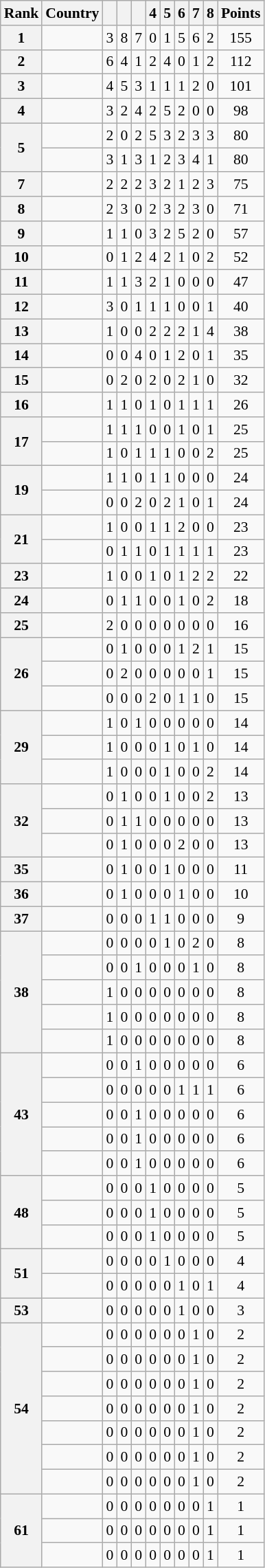<table class="wikitable sortable" style="width:; font-size:90%; text-align:center;">
<tr>
<th>Rank</th>
<th>Country</th>
<th></th>
<th></th>
<th></th>
<th>4</th>
<th>5</th>
<th>6</th>
<th>7</th>
<th>8</th>
<th>Points</th>
</tr>
<tr>
<th>1</th>
<td align=left></td>
<td>3</td>
<td>8</td>
<td>7</td>
<td>0</td>
<td>1</td>
<td>5</td>
<td>6</td>
<td>2</td>
<td>155</td>
</tr>
<tr>
<th>2</th>
<td align=left></td>
<td>6</td>
<td>4</td>
<td>1</td>
<td>2</td>
<td>4</td>
<td>0</td>
<td>1</td>
<td>2</td>
<td>112</td>
</tr>
<tr>
<th>3</th>
<td align=left></td>
<td>4</td>
<td>5</td>
<td>3</td>
<td>1</td>
<td>1</td>
<td>1</td>
<td>2</td>
<td>0</td>
<td>101</td>
</tr>
<tr>
<th>4</th>
<td align=left></td>
<td>3</td>
<td>2</td>
<td>4</td>
<td>2</td>
<td>5</td>
<td>2</td>
<td>0</td>
<td>0</td>
<td>98</td>
</tr>
<tr>
<th rowspan=2>5</th>
<td align=left></td>
<td>2</td>
<td>0</td>
<td>2</td>
<td>5</td>
<td>3</td>
<td>2</td>
<td>3</td>
<td>3</td>
<td>80</td>
</tr>
<tr>
<td align=left></td>
<td>3</td>
<td>1</td>
<td>3</td>
<td>1</td>
<td>2</td>
<td>3</td>
<td>4</td>
<td>1</td>
<td>80</td>
</tr>
<tr>
<th>7</th>
<td align=left></td>
<td>2</td>
<td>2</td>
<td>2</td>
<td>3</td>
<td>2</td>
<td>1</td>
<td>2</td>
<td>3</td>
<td>75</td>
</tr>
<tr>
<th>8</th>
<td align=left></td>
<td>2</td>
<td>3</td>
<td>0</td>
<td>2</td>
<td>3</td>
<td>2</td>
<td>3</td>
<td>0</td>
<td>71</td>
</tr>
<tr>
<th>9</th>
<td align=left></td>
<td>1</td>
<td>1</td>
<td>0</td>
<td>3</td>
<td>2</td>
<td>5</td>
<td>2</td>
<td>0</td>
<td>57</td>
</tr>
<tr>
<th>10</th>
<td align=left></td>
<td>0</td>
<td>1</td>
<td>2</td>
<td>4</td>
<td>2</td>
<td>1</td>
<td>0</td>
<td>2</td>
<td>52</td>
</tr>
<tr>
<th>11</th>
<td align=left></td>
<td>1</td>
<td>1</td>
<td>3</td>
<td>2</td>
<td>1</td>
<td>0</td>
<td>0</td>
<td>0</td>
<td>47</td>
</tr>
<tr>
<th>12</th>
<td align=left></td>
<td>3</td>
<td>0</td>
<td>1</td>
<td>1</td>
<td>1</td>
<td>0</td>
<td>0</td>
<td>1</td>
<td>40</td>
</tr>
<tr>
<th>13</th>
<td align=left></td>
<td>1</td>
<td>0</td>
<td>0</td>
<td>2</td>
<td>2</td>
<td>2</td>
<td>1</td>
<td>4</td>
<td>38</td>
</tr>
<tr>
<th>14</th>
<td align=left></td>
<td>0</td>
<td>0</td>
<td>4</td>
<td>0</td>
<td>1</td>
<td>2</td>
<td>0</td>
<td>1</td>
<td>35</td>
</tr>
<tr>
<th>15</th>
<td align=left></td>
<td>0</td>
<td>2</td>
<td>0</td>
<td>2</td>
<td>0</td>
<td>2</td>
<td>1</td>
<td>0</td>
<td>32</td>
</tr>
<tr>
<th>16</th>
<td align=left></td>
<td>1</td>
<td>1</td>
<td>0</td>
<td>1</td>
<td>0</td>
<td>1</td>
<td>1</td>
<td>1</td>
<td>26</td>
</tr>
<tr>
<th rowspan=2>17</th>
<td align=left></td>
<td>1</td>
<td>1</td>
<td>1</td>
<td>0</td>
<td>0</td>
<td>1</td>
<td>0</td>
<td>1</td>
<td>25</td>
</tr>
<tr>
<td align=left></td>
<td>1</td>
<td>0</td>
<td>1</td>
<td>1</td>
<td>1</td>
<td>0</td>
<td>0</td>
<td>2</td>
<td>25</td>
</tr>
<tr>
<th rowspan=2>19</th>
<td align=left></td>
<td>1</td>
<td>1</td>
<td>0</td>
<td>1</td>
<td>1</td>
<td>0</td>
<td>0</td>
<td>0</td>
<td>24</td>
</tr>
<tr>
<td align=left></td>
<td>0</td>
<td>0</td>
<td>2</td>
<td>0</td>
<td>2</td>
<td>1</td>
<td>0</td>
<td>1</td>
<td>24</td>
</tr>
<tr>
<th rowspan=2>21</th>
<td align=left></td>
<td>1</td>
<td>0</td>
<td>0</td>
<td>1</td>
<td>1</td>
<td>2</td>
<td>0</td>
<td>0</td>
<td>23</td>
</tr>
<tr>
<td align=left></td>
<td>0</td>
<td>1</td>
<td>1</td>
<td>0</td>
<td>1</td>
<td>1</td>
<td>1</td>
<td>1</td>
<td>23</td>
</tr>
<tr>
<th>23</th>
<td align=left></td>
<td>1</td>
<td>0</td>
<td>0</td>
<td>1</td>
<td>0</td>
<td>1</td>
<td>2</td>
<td>2</td>
<td>22</td>
</tr>
<tr>
<th>24</th>
<td align=left></td>
<td>0</td>
<td>1</td>
<td>1</td>
<td>0</td>
<td>0</td>
<td>1</td>
<td>0</td>
<td>2</td>
<td>18</td>
</tr>
<tr>
<th>25</th>
<td align=left></td>
<td>2</td>
<td>0</td>
<td>0</td>
<td>0</td>
<td>0</td>
<td>0</td>
<td>0</td>
<td>0</td>
<td>16</td>
</tr>
<tr>
<th rowspan=3>26</th>
<td align=left></td>
<td>0</td>
<td>1</td>
<td>0</td>
<td>0</td>
<td>0</td>
<td>1</td>
<td>2</td>
<td>1</td>
<td>15</td>
</tr>
<tr>
<td align=left></td>
<td>0</td>
<td>2</td>
<td>0</td>
<td>0</td>
<td>0</td>
<td>0</td>
<td>0</td>
<td>1</td>
<td>15</td>
</tr>
<tr>
<td align=left></td>
<td>0</td>
<td>0</td>
<td>0</td>
<td>2</td>
<td>0</td>
<td>1</td>
<td>1</td>
<td>0</td>
<td>15</td>
</tr>
<tr>
<th rowspan=3>29</th>
<td align=left></td>
<td>1</td>
<td>0</td>
<td>1</td>
<td>0</td>
<td>0</td>
<td>0</td>
<td>0</td>
<td>0</td>
<td>14</td>
</tr>
<tr>
<td align=left></td>
<td>1</td>
<td>0</td>
<td>0</td>
<td>0</td>
<td>1</td>
<td>0</td>
<td>1</td>
<td>0</td>
<td>14</td>
</tr>
<tr>
<td align=left></td>
<td>1</td>
<td>0</td>
<td>0</td>
<td>0</td>
<td>1</td>
<td>0</td>
<td>0</td>
<td>2</td>
<td>14</td>
</tr>
<tr>
<th rowspan=3>32</th>
<td align=left></td>
<td>0</td>
<td>1</td>
<td>0</td>
<td>0</td>
<td>1</td>
<td>0</td>
<td>0</td>
<td>2</td>
<td>13</td>
</tr>
<tr>
<td align=left></td>
<td>0</td>
<td>1</td>
<td>1</td>
<td>0</td>
<td>0</td>
<td>0</td>
<td>0</td>
<td>0</td>
<td>13</td>
</tr>
<tr>
<td align=left></td>
<td>0</td>
<td>1</td>
<td>0</td>
<td>0</td>
<td>0</td>
<td>2</td>
<td>0</td>
<td>0</td>
<td>13</td>
</tr>
<tr>
<th>35</th>
<td align=left></td>
<td>0</td>
<td>1</td>
<td>0</td>
<td>0</td>
<td>1</td>
<td>0</td>
<td>0</td>
<td>0</td>
<td>11</td>
</tr>
<tr>
<th>36</th>
<td align=left></td>
<td>0</td>
<td>1</td>
<td>0</td>
<td>0</td>
<td>0</td>
<td>1</td>
<td>0</td>
<td>0</td>
<td>10</td>
</tr>
<tr>
<th>37</th>
<td align=left></td>
<td>0</td>
<td>0</td>
<td>0</td>
<td>1</td>
<td>1</td>
<td>0</td>
<td>0</td>
<td>0</td>
<td>9</td>
</tr>
<tr>
<th rowspan=5>38</th>
<td align=left></td>
<td>0</td>
<td>0</td>
<td>0</td>
<td>0</td>
<td>1</td>
<td>0</td>
<td>2</td>
<td>0</td>
<td>8</td>
</tr>
<tr>
<td align=left></td>
<td>0</td>
<td>0</td>
<td>1</td>
<td>0</td>
<td>0</td>
<td>0</td>
<td>1</td>
<td>0</td>
<td>8</td>
</tr>
<tr>
<td align=left></td>
<td>1</td>
<td>0</td>
<td>0</td>
<td>0</td>
<td>0</td>
<td>0</td>
<td>0</td>
<td>0</td>
<td>8</td>
</tr>
<tr>
<td align=left></td>
<td>1</td>
<td>0</td>
<td>0</td>
<td>0</td>
<td>0</td>
<td>0</td>
<td>0</td>
<td>0</td>
<td>8</td>
</tr>
<tr>
<td align=left></td>
<td>1</td>
<td>0</td>
<td>0</td>
<td>0</td>
<td>0</td>
<td>0</td>
<td>0</td>
<td>0</td>
<td>8</td>
</tr>
<tr>
<th rowspan=5>43</th>
<td align=left></td>
<td>0</td>
<td>0</td>
<td>1</td>
<td>0</td>
<td>0</td>
<td>0</td>
<td>0</td>
<td>0</td>
<td>6</td>
</tr>
<tr>
<td align=left></td>
<td>0</td>
<td>0</td>
<td>0</td>
<td>0</td>
<td>0</td>
<td>1</td>
<td>1</td>
<td>1</td>
<td>6</td>
</tr>
<tr>
<td align=left></td>
<td>0</td>
<td>0</td>
<td>1</td>
<td>0</td>
<td>0</td>
<td>0</td>
<td>0</td>
<td>0</td>
<td>6</td>
</tr>
<tr>
<td align=left></td>
<td>0</td>
<td>0</td>
<td>1</td>
<td>0</td>
<td>0</td>
<td>0</td>
<td>0</td>
<td>0</td>
<td>6</td>
</tr>
<tr>
<td align=left></td>
<td>0</td>
<td>0</td>
<td>1</td>
<td>0</td>
<td>0</td>
<td>0</td>
<td>0</td>
<td>0</td>
<td>6</td>
</tr>
<tr>
<th rowspan=3>48</th>
<td align=left></td>
<td>0</td>
<td>0</td>
<td>0</td>
<td>1</td>
<td>0</td>
<td>0</td>
<td>0</td>
<td>0</td>
<td>5</td>
</tr>
<tr>
<td align=left></td>
<td>0</td>
<td>0</td>
<td>0</td>
<td>1</td>
<td>0</td>
<td>0</td>
<td>0</td>
<td>0</td>
<td>5</td>
</tr>
<tr>
<td align=left></td>
<td>0</td>
<td>0</td>
<td>0</td>
<td>1</td>
<td>0</td>
<td>0</td>
<td>0</td>
<td>0</td>
<td>5</td>
</tr>
<tr>
<th rowspan=2>51</th>
<td align=left></td>
<td>0</td>
<td>0</td>
<td>0</td>
<td>0</td>
<td>1</td>
<td>0</td>
<td>0</td>
<td>0</td>
<td>4</td>
</tr>
<tr>
<td align=left></td>
<td>0</td>
<td>0</td>
<td>0</td>
<td>0</td>
<td>0</td>
<td>1</td>
<td>0</td>
<td>1</td>
<td>4</td>
</tr>
<tr>
<th>53</th>
<td align=left></td>
<td>0</td>
<td>0</td>
<td>0</td>
<td>0</td>
<td>0</td>
<td>1</td>
<td>0</td>
<td>0</td>
<td>3</td>
</tr>
<tr>
<th rowspan=7>54</th>
<td align=left></td>
<td>0</td>
<td>0</td>
<td>0</td>
<td>0</td>
<td>0</td>
<td>0</td>
<td>1</td>
<td>0</td>
<td>2</td>
</tr>
<tr>
<td align=left></td>
<td>0</td>
<td>0</td>
<td>0</td>
<td>0</td>
<td>0</td>
<td>0</td>
<td>1</td>
<td>0</td>
<td>2</td>
</tr>
<tr>
<td align=left></td>
<td>0</td>
<td>0</td>
<td>0</td>
<td>0</td>
<td>0</td>
<td>0</td>
<td>1</td>
<td>0</td>
<td>2</td>
</tr>
<tr>
<td align=left></td>
<td>0</td>
<td>0</td>
<td>0</td>
<td>0</td>
<td>0</td>
<td>0</td>
<td>1</td>
<td>0</td>
<td>2</td>
</tr>
<tr>
<td align=left></td>
<td>0</td>
<td>0</td>
<td>0</td>
<td>0</td>
<td>0</td>
<td>0</td>
<td>1</td>
<td>0</td>
<td>2</td>
</tr>
<tr>
<td align=left></td>
<td>0</td>
<td>0</td>
<td>0</td>
<td>0</td>
<td>0</td>
<td>0</td>
<td>1</td>
<td>0</td>
<td>2</td>
</tr>
<tr>
<td align=left></td>
<td>0</td>
<td>0</td>
<td>0</td>
<td>0</td>
<td>0</td>
<td>0</td>
<td>1</td>
<td>0</td>
<td>2</td>
</tr>
<tr>
<th rowspan=3>61</th>
<td align=left></td>
<td>0</td>
<td>0</td>
<td>0</td>
<td>0</td>
<td>0</td>
<td>0</td>
<td>0</td>
<td>1</td>
<td>1</td>
</tr>
<tr>
<td align=left></td>
<td>0</td>
<td>0</td>
<td>0</td>
<td>0</td>
<td>0</td>
<td>0</td>
<td>0</td>
<td>1</td>
<td>1</td>
</tr>
<tr>
<td align=left></td>
<td>0</td>
<td>0</td>
<td>0</td>
<td>0</td>
<td>0</td>
<td>0</td>
<td>0</td>
<td>1</td>
<td>1</td>
</tr>
</table>
